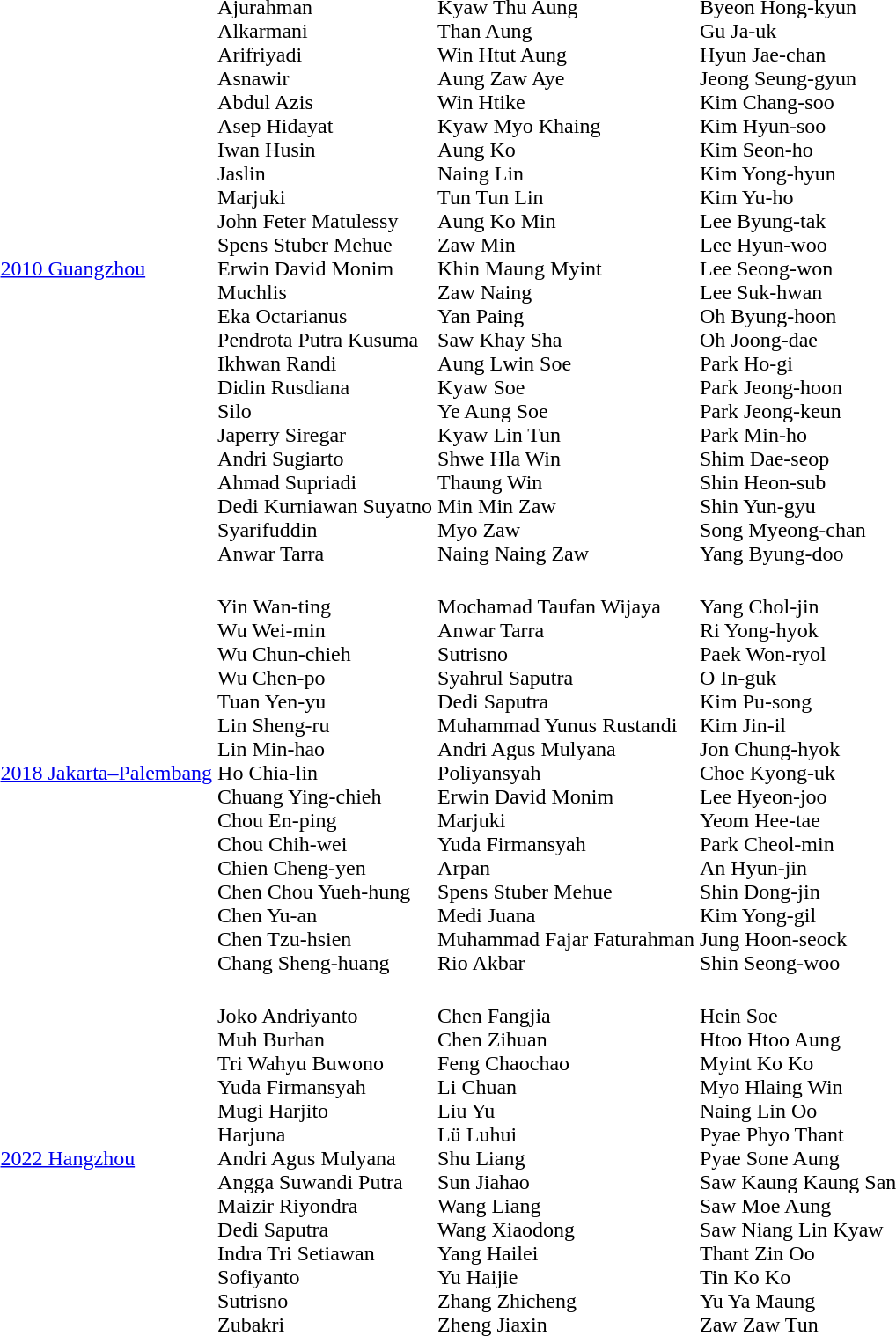<table>
<tr>
<td><a href='#'>2010 Guangzhou</a></td>
<td><br>Ajurahman<br>Alkarmani<br>Arifriyadi<br>Asnawir<br>Abdul Azis<br>Asep Hidayat<br>Iwan Husin<br>Jaslin<br>Marjuki<br>John Feter Matulessy<br>Spens Stuber Mehue<br>Erwin David Monim<br>Muchlis<br>Eka Octarianus<br>Pendrota Putra Kusuma<br>Ikhwan Randi<br>Didin Rusdiana<br>Silo<br>Japerry Siregar<br>Andri Sugiarto<br>Ahmad Supriadi<br>Dedi Kurniawan Suyatno<br>Syarifuddin<br>Anwar Tarra</td>
<td><br>Kyaw Thu Aung<br>Than Aung<br>Win Htut Aung<br>Aung Zaw Aye<br>Win Htike<br>Kyaw Myo Khaing<br>Aung Ko<br>Naing Lin<br>Tun Tun Lin<br>Aung Ko Min<br>Zaw Min<br>Khin Maung Myint<br>Zaw Naing<br>Yan Paing<br>Saw Khay Sha<br>Aung Lwin Soe<br>Kyaw Soe<br>Ye Aung Soe<br>Kyaw Lin Tun<br>Shwe Hla Win<br>Thaung Win<br>Min Min Zaw<br>Myo Zaw<br>Naing Naing Zaw</td>
<td><br>Byeon Hong-kyun<br>Gu Ja-uk<br>Hyun Jae-chan<br>Jeong Seung-gyun<br>Kim Chang-soo<br>Kim Hyun-soo<br>Kim Seon-ho<br>Kim Yong-hyun<br>Kim Yu-ho<br>Lee Byung-tak<br>Lee Hyun-woo<br>Lee Seong-won<br>Lee Suk-hwan<br>Oh Byung-hoon<br>Oh Joong-dae<br>Park Ho-gi<br>Park Jeong-hoon<br>Park Jeong-keun<br>Park Min-ho<br>Shim Dae-seop<br>Shin Heon-sub<br>Shin Yun-gyu<br>Song Myeong-chan<br>Yang Byung-doo</td>
</tr>
<tr>
<td><a href='#'>2018 Jakarta–Palembang</a></td>
<td><br>Yin Wan-ting<br>Wu Wei-min<br>Wu Chun-chieh<br>Wu Chen-po<br>Tuan Yen-yu<br>Lin Sheng-ru<br>Lin Min-hao<br>Ho Chia-lin<br>Chuang Ying-chieh<br>Chou En-ping<br>Chou Chih-wei<br>Chien Cheng-yen<br>Chen Chou Yueh-hung<br>Chen Yu-an<br>Chen Tzu-hsien<br>Chang Sheng-huang</td>
<td><br>Mochamad Taufan Wijaya<br>Anwar Tarra<br>Sutrisno<br>Syahrul Saputra<br>Dedi Saputra<br>Muhammad Yunus Rustandi<br>Andri Agus Mulyana<br>Poliyansyah<br>Erwin David Monim<br>Marjuki<br>Yuda Firmansyah<br>Arpan<br>Spens Stuber Mehue<br>Medi Juana<br>Muhammad Fajar Faturahman<br>Rio Akbar</td>
<td><br>Yang Chol-jin<br>Ri Yong-hyok<br>Paek Won-ryol<br>O In-guk<br>Kim Pu-song<br>Kim Jin-il<br>Jon Chung-hyok<br>Choe Kyong-uk<br>Lee Hyeon-joo<br>Yeom Hee-tae<br>Park Cheol-min<br>An Hyun-jin<br>Shin Dong-jin<br>Kim Yong-gil<br>Jung Hoon-seock<br>Shin Seong-woo</td>
</tr>
<tr>
<td><a href='#'>2022 Hangzhou</a></td>
<td><br>Joko Andriyanto<br>Muh Burhan<br>Tri Wahyu Buwono<br>Yuda Firmansyah<br>Mugi Harjito<br>Harjuna<br>Andri Agus Mulyana<br>Angga Suwandi Putra<br>Maizir Riyondra<br>Dedi Saputra<br>Indra Tri Setiawan<br>Sofiyanto<br>Sutrisno<br>Zubakri</td>
<td><br>Chen Fangjia<br>Chen Zihuan<br>Feng Chaochao<br>Li Chuan<br>Liu Yu<br>Lü Luhui<br>Shu Liang<br>Sun Jiahao<br>Wang Liang<br>Wang Xiaodong<br>Yang Hailei<br>Yu Haijie<br>Zhang Zhicheng<br>Zheng Jiaxin</td>
<td><br>Hein Soe<br>Htoo Htoo Aung<br>Myint Ko Ko<br>Myo Hlaing Win<br>Naing Lin Oo<br>Pyae Phyo Thant<br>Pyae Sone Aung<br>Saw Kaung Kaung San<br>Saw Moe Aung<br>Saw Niang Lin Kyaw<br>Thant Zin Oo<br>Tin Ko Ko<br>Yu Ya Maung<br>Zaw Zaw Tun</td>
</tr>
</table>
